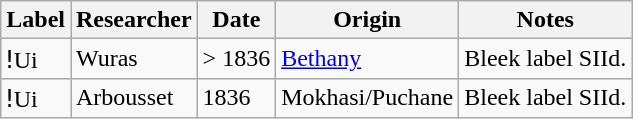<table class=wikitable>
<tr>
<th>Label</th>
<th>Researcher</th>
<th>Date</th>
<th>Origin</th>
<th>Notes</th>
</tr>
<tr>
<td>ǃUi</td>
<td>Wuras</td>
<td>> 1836</td>
<td><a href='#'>Bethany</a></td>
<td>Bleek label SIId.</td>
</tr>
<tr>
<td>ǃUi</td>
<td>Arbousset</td>
<td>1836</td>
<td>Mokhasi/Puchane</td>
<td>Bleek label SIId.</td>
</tr>
</table>
